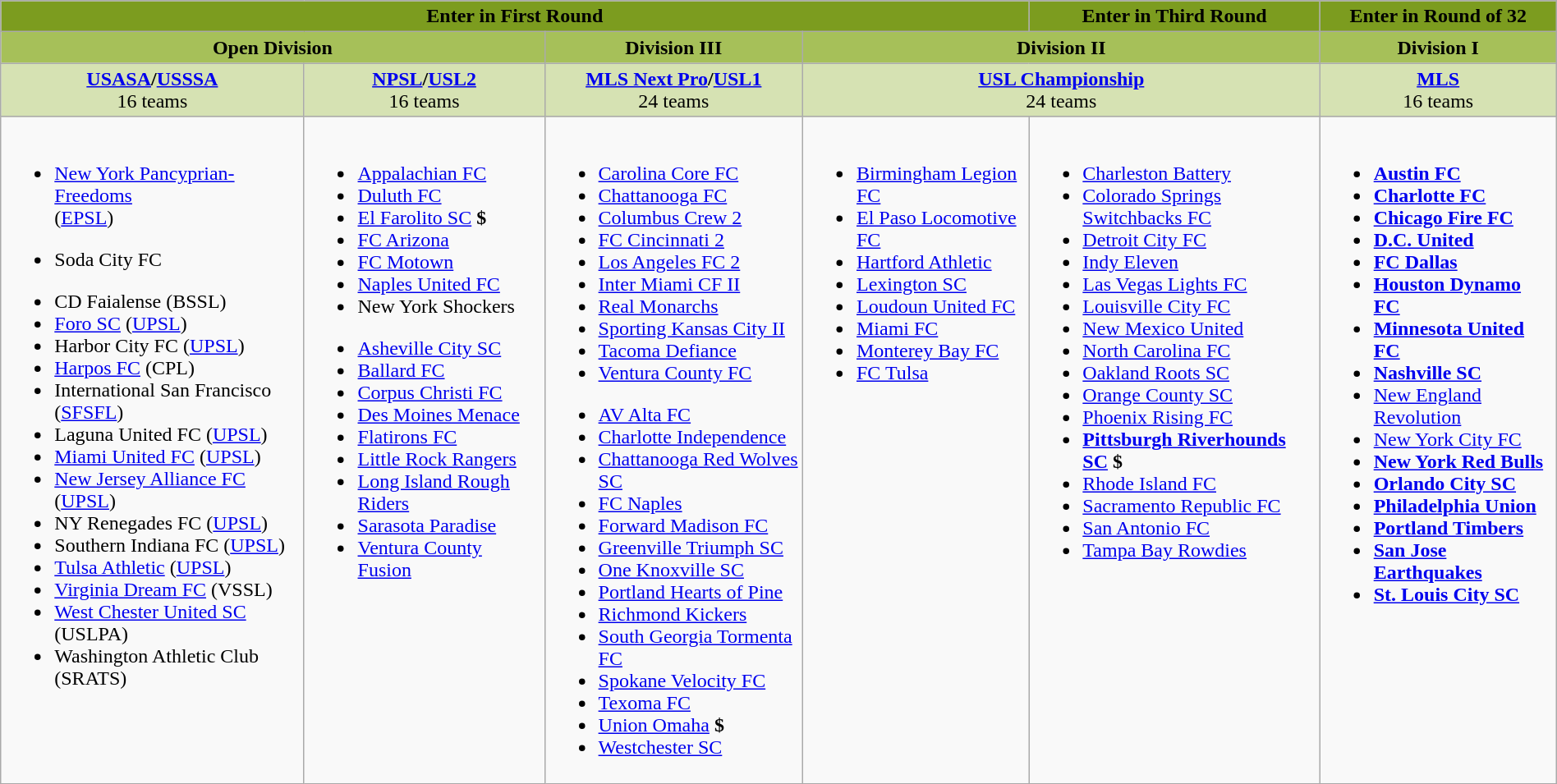<table class="wikitable" style="margin-left:auto;margin-right:auto;border:none">
<tr style="vertical-align:top;background:#7c9c1f;text-align:center">
<td colspan="4"><strong>Enter in First Round</strong></td>
<td><strong>Enter in Third Round</strong></td>
<td><strong>Enter in Round of 32</strong></td>
</tr>
<tr style="vertical-align:top;background:#a6c059;text-align:center">
<td colspan="2"><strong>Open Division</strong></td>
<td><strong>Division III</strong></td>
<td colspan="2"><strong>Division II</strong></td>
<td><strong>Division I</strong></td>
</tr>
<tr style="vertical-align:top;background:#d6e2b3">
<td style="text-align:center"><strong><a href='#'>USASA</a>/<a href='#'>USSSA</a></strong><br>16 teams</td>
<td style="text-align:center"><strong><a href='#'>NPSL</a>/<a href='#'>USL2</a></strong><br>16 teams</td>
<td style="text-align:center"><strong><a href='#'>MLS Next Pro</a>/<a href='#'>USL1</a></strong><br>24 teams</td>
<td colspan="2" style="text-align:center"><strong><a href='#'>USL Championship</a></strong><br>24 teams</td>
<td style="text-align:center"><strong><a href='#'>MLS</a></strong><br>16 teams</td>
</tr>
<tr style="vertical-align:top">
<td><br><ul><li><a href='#'>New York Pancyprian-Freedoms</a><br>(<a href='#'>EPSL</a>)</li></ul><ul><li>Soda City FC</li></ul><ul><li>CD Faialense (BSSL)</li><li><a href='#'>Foro SC</a> (<a href='#'>UPSL</a>)</li><li>Harbor City FC (<a href='#'>UPSL</a>)</li><li><a href='#'>Harpos FC</a> (CPL)</li><li>International San Francisco (<a href='#'>SFSFL</a>)</li><li>Laguna United FC (<a href='#'>UPSL</a>)</li><li><a href='#'>Miami United FC</a> (<a href='#'>UPSL</a>)</li><li><a href='#'>New Jersey Alliance FC</a> (<a href='#'>UPSL</a>)</li><li>NY Renegades FC (<a href='#'>UPSL</a>)</li><li>Southern Indiana FC (<a href='#'>UPSL</a>)</li><li><a href='#'>Tulsa Athletic</a> (<a href='#'>UPSL</a>)</li><li><a href='#'>Virginia Dream FC</a> (VSSL)</li><li><a href='#'>West Chester United SC</a> (USLPA)</li><li>Washington Athletic Club (SRATS)</li></ul></td>
<td><br><ul><li><a href='#'>Appalachian FC</a></li><li><a href='#'>Duluth FC</a></li><li><a href='#'>El Farolito SC</a> <strong>$</strong></li><li><a href='#'>FC Arizona</a></li><li><a href='#'>FC Motown</a></li><li><a href='#'>Naples United FC</a></li><li>New York Shockers</li></ul><ul><li><a href='#'>Asheville City SC</a></li><li><a href='#'>Ballard FC</a></li><li><a href='#'>Corpus Christi FC</a></li><li><a href='#'>Des Moines Menace</a></li><li><a href='#'>Flatirons FC</a></li><li><a href='#'>Little Rock Rangers</a></li><li><a href='#'>Long Island Rough Riders</a></li><li><a href='#'>Sarasota Paradise</a></li><li><a href='#'>Ventura County Fusion</a></li></ul></td>
<td><br><ul><li><a href='#'>Carolina Core FC</a></li><li><a href='#'>Chattanooga FC</a></li><li><a href='#'>Columbus Crew 2</a></li><li><a href='#'>FC Cincinnati 2</a></li><li><a href='#'>Los Angeles FC 2</a></li><li><a href='#'>Inter Miami CF II</a></li><li><a href='#'>Real Monarchs</a></li><li><a href='#'>Sporting Kansas City II</a></li><li><a href='#'>Tacoma Defiance</a></li><li><a href='#'>Ventura County FC</a></li></ul><ul><li><a href='#'>AV Alta FC</a></li><li><a href='#'>Charlotte Independence</a></li><li><a href='#'>Chattanooga Red Wolves SC</a></li><li><a href='#'>FC Naples</a></li><li><a href='#'>Forward Madison FC</a></li><li><a href='#'>Greenville Triumph SC</a></li><li><a href='#'>One Knoxville SC</a></li><li><a href='#'>Portland Hearts of Pine</a></li><li><a href='#'>Richmond Kickers</a></li><li><a href='#'>South Georgia Tormenta FC</a></li><li><a href='#'>Spokane Velocity FC</a></li><li><a href='#'>Texoma FC</a></li><li><a href='#'>Union Omaha</a> <strong>$</strong></li><li><a href='#'>Westchester SC</a></li></ul></td>
<td><br><ul><li><a href='#'>Birmingham Legion FC</a></li><li><a href='#'>El Paso Locomotive FC</a></li><li><a href='#'>Hartford Athletic</a></li><li><a href='#'>Lexington SC</a></li><li><a href='#'>Loudoun United FC</a></li><li><a href='#'>Miami FC</a></li><li><a href='#'>Monterey Bay FC</a></li><li><a href='#'>FC Tulsa</a></li></ul></td>
<td><br><ul><li><a href='#'>Charleston Battery</a></li><li><a href='#'>Colorado Springs Switchbacks FC</a></li><li><a href='#'>Detroit City FC</a></li><li><a href='#'>Indy Eleven</a></li><li><a href='#'>Las Vegas Lights FC</a></li><li><a href='#'>Louisville City FC</a></li><li><a href='#'>New Mexico United</a></li><li><a href='#'>North Carolina FC</a></li><li><a href='#'>Oakland Roots SC</a></li><li><a href='#'>Orange County SC</a></li><li><a href='#'>Phoenix Rising FC</a></li><li><strong><a href='#'>Pittsburgh Riverhounds SC</a></strong> <strong>$</strong></li><li><a href='#'>Rhode Island FC</a></li><li><a href='#'>Sacramento Republic FC</a></li><li><a href='#'>San Antonio FC</a></li><li><a href='#'>Tampa Bay Rowdies</a></li></ul></td>
<td><br><ul><li><strong><a href='#'>Austin FC</a></strong></li><li><strong><a href='#'>Charlotte FC</a></strong></li><li><strong><a href='#'>Chicago Fire FC</a></strong></li><li><strong><a href='#'>D.C. United</a></strong></li><li><strong><a href='#'>FC Dallas</a></strong></li><li><strong><a href='#'>Houston Dynamo FC</a></strong></li><li><strong><a href='#'>Minnesota United FC</a></strong></li><li><strong><a href='#'>Nashville SC</a></strong></li><li><a href='#'>New England Revolution</a></li><li><a href='#'>New York City FC</a></li><li><strong><a href='#'>New York Red Bulls</a></strong></li><li><strong><a href='#'>Orlando City SC</a></strong></li><li><strong><a href='#'>Philadelphia Union</a></strong></li><li><strong><a href='#'>Portland Timbers</a></strong></li><li><strong><a href='#'>San Jose Earthquakes</a></strong></li><li><strong><a href='#'>St. Louis City SC</a></strong></li></ul></td>
</tr>
</table>
